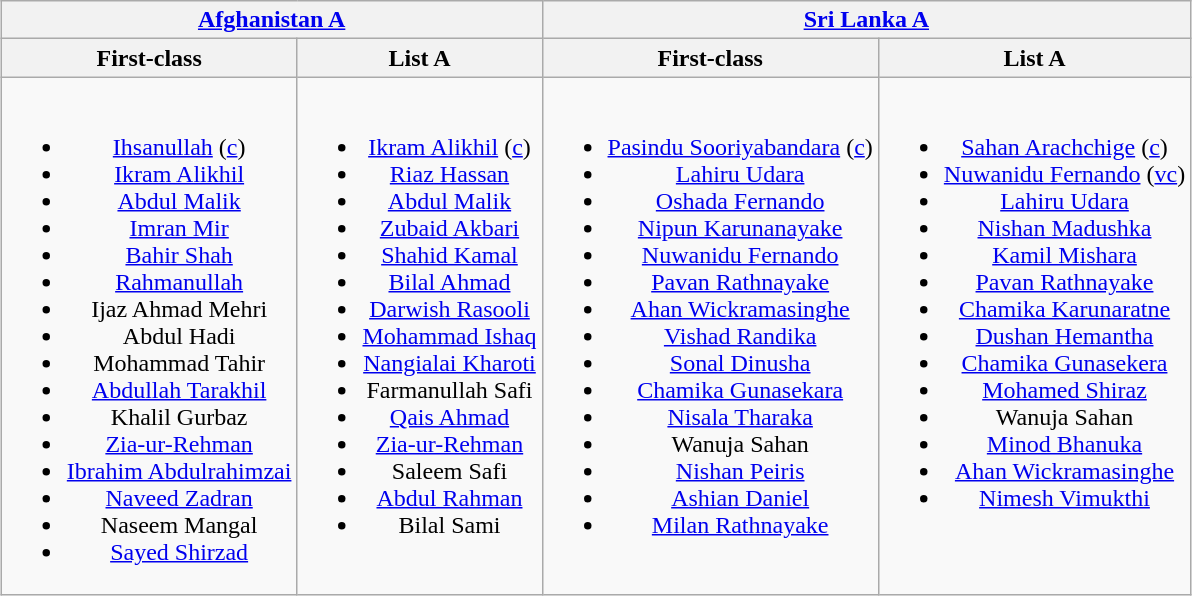<table class="wikitable" style="text-align:center; margin:auto">
<tr>
<th colspan="2"> <a href='#'>Afghanistan A</a></th>
<th colspan="2"> <a href='#'>Sri Lanka A</a></th>
</tr>
<tr>
<th>First-class</th>
<th>List A</th>
<th>First-class</th>
<th>List A</th>
</tr>
<tr style="vertical-align:top">
<td><br><ul><li><a href='#'>Ihsanullah</a> (<a href='#'>c</a>)</li><li><a href='#'>Ikram Alikhil</a></li><li><a href='#'>Abdul Malik</a></li><li><a href='#'>Imran Mir</a></li><li><a href='#'>Bahir Shah</a></li><li><a href='#'>Rahmanullah</a></li><li>Ijaz Ahmad Mehri</li><li>Abdul Hadi</li><li>Mohammad Tahir</li><li><a href='#'>Abdullah Tarakhil</a></li><li>Khalil Gurbaz</li><li><a href='#'>Zia-ur-Rehman</a></li><li><a href='#'>Ibrahim Abdulrahimzai</a></li><li><a href='#'>Naveed Zadran</a></li><li>Naseem Mangal</li><li><a href='#'>Sayed Shirzad</a></li></ul></td>
<td><br><ul><li><a href='#'>Ikram Alikhil</a> (<a href='#'>c</a>)</li><li><a href='#'>Riaz Hassan</a></li><li><a href='#'>Abdul Malik</a></li><li><a href='#'>Zubaid Akbari</a></li><li><a href='#'>Shahid Kamal</a></li><li><a href='#'>Bilal Ahmad</a></li><li><a href='#'>Darwish Rasooli</a></li><li><a href='#'>Mohammad Ishaq</a></li><li><a href='#'>Nangialai Kharoti</a></li><li>Farmanullah Safi</li><li><a href='#'>Qais Ahmad</a></li><li><a href='#'>Zia-ur-Rehman</a></li><li>Saleem Safi</li><li><a href='#'>Abdul Rahman</a></li><li>Bilal Sami</li></ul></td>
<td><br><ul><li><a href='#'>Pasindu Sooriyabandara</a> (<a href='#'>c</a>)</li><li><a href='#'>Lahiru Udara</a></li><li><a href='#'>Oshada Fernando</a></li><li><a href='#'>Nipun Karunanayake</a></li><li><a href='#'>Nuwanidu Fernando</a></li><li><a href='#'>Pavan Rathnayake</a></li><li><a href='#'>Ahan Wickramasinghe</a></li><li><a href='#'>Vishad Randika</a></li><li><a href='#'>Sonal Dinusha</a></li><li><a href='#'>Chamika Gunasekara</a></li><li><a href='#'>Nisala Tharaka</a></li><li>Wanuja Sahan</li><li><a href='#'>Nishan Peiris</a></li><li><a href='#'>Ashian Daniel</a></li><li><a href='#'>Milan Rathnayake</a></li></ul></td>
<td><br><ul><li><a href='#'>Sahan Arachchige</a> (<a href='#'>c</a>)</li><li><a href='#'>Nuwanidu Fernando</a> (<a href='#'>vc</a>)</li><li><a href='#'>Lahiru Udara</a></li><li><a href='#'>Nishan Madushka</a></li><li><a href='#'>Kamil Mishara</a></li><li><a href='#'>Pavan Rathnayake</a></li><li><a href='#'>Chamika Karunaratne</a></li><li><a href='#'>Dushan Hemantha</a></li><li><a href='#'>Chamika Gunasekera</a></li><li><a href='#'>Mohamed Shiraz</a></li><li>Wanuja Sahan</li><li><a href='#'>Minod Bhanuka</a></li><li><a href='#'>Ahan Wickramasinghe</a></li><li><a href='#'>Nimesh Vimukthi</a></li></ul></td>
</tr>
</table>
